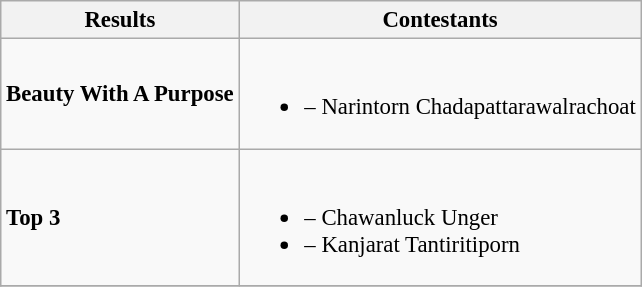<table class="wikitable" style="font-size: 95%;">
<tr>
<th>Results</th>
<th>Contestants</th>
</tr>
<tr>
<td><strong>Beauty With A Purpose</strong></td>
<td><br><ul><li><strong></strong> – Narintorn Chadapattarawalrachoat</li></ul></td>
</tr>
<tr>
<td><strong>Top 3</strong></td>
<td><br><ul><li><strong></strong> – Chawanluck Unger</li><li><strong></strong> – Kanjarat Tantiritiporn</li></ul></td>
</tr>
<tr>
</tr>
</table>
